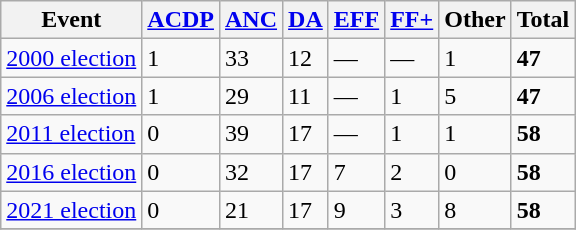<table class="wikitable">
<tr>
<th>Event</th>
<th><a href='#'>ACDP</a></th>
<th><a href='#'>ANC</a></th>
<th><a href='#'>DA</a></th>
<th><a href='#'>EFF</a></th>
<th><a href='#'>FF+</a></th>
<th>Other</th>
<th>Total</th>
</tr>
<tr>
<td><a href='#'>2000 election</a></td>
<td>1</td>
<td>33</td>
<td>12</td>
<td>—</td>
<td>—</td>
<td>1</td>
<td><strong>47</strong></td>
</tr>
<tr>
<td><a href='#'>2006 election</a></td>
<td>1</td>
<td>29</td>
<td>11</td>
<td>—</td>
<td>1</td>
<td>5</td>
<td><strong>47</strong></td>
</tr>
<tr>
<td><a href='#'>2011 election</a></td>
<td>0</td>
<td>39</td>
<td>17</td>
<td>—</td>
<td>1</td>
<td>1</td>
<td><strong>58</strong></td>
</tr>
<tr>
<td><a href='#'>2016 election</a></td>
<td>0</td>
<td>32</td>
<td>17</td>
<td>7</td>
<td>2</td>
<td>0</td>
<td><strong>58</strong></td>
</tr>
<tr>
<td><a href='#'>2021 election</a></td>
<td>0</td>
<td>21</td>
<td>17</td>
<td>9</td>
<td>3</td>
<td>8</td>
<td><strong>58</strong></td>
</tr>
<tr>
</tr>
</table>
